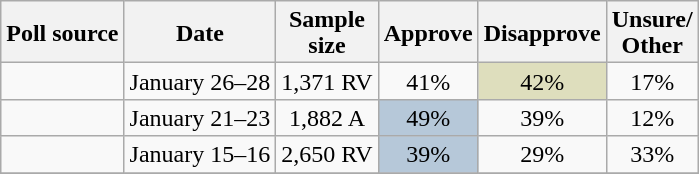<table class="wikitable sortable collapsible" style="text-align:center;line-height:17px">
<tr>
<th>Poll source</th>
<th>Date</th>
<th>Sample<br>size</th>
<th>Approve</th>
<th>Disapprove</th>
<th>Unsure/<br>Other</th>
</tr>
<tr>
<td></td>
<td>January 26–28</td>
<td>1,371 RV</td>
<td>41%</td>
<td style="background:#DEDEBD;">42%</td>
<td>17%</td>
</tr>
<tr>
<td></td>
<td>January 21–23</td>
<td>1,882 A</td>
<td style="background:#B6C8D9;">49%</td>
<td>39%</td>
<td>12%</td>
</tr>
<tr>
<td></td>
<td>January 15–16</td>
<td>2,650 RV</td>
<td style="background:#B6C8D9;">39%</td>
<td>29%</td>
<td>33%</td>
</tr>
<tr>
</tr>
</table>
